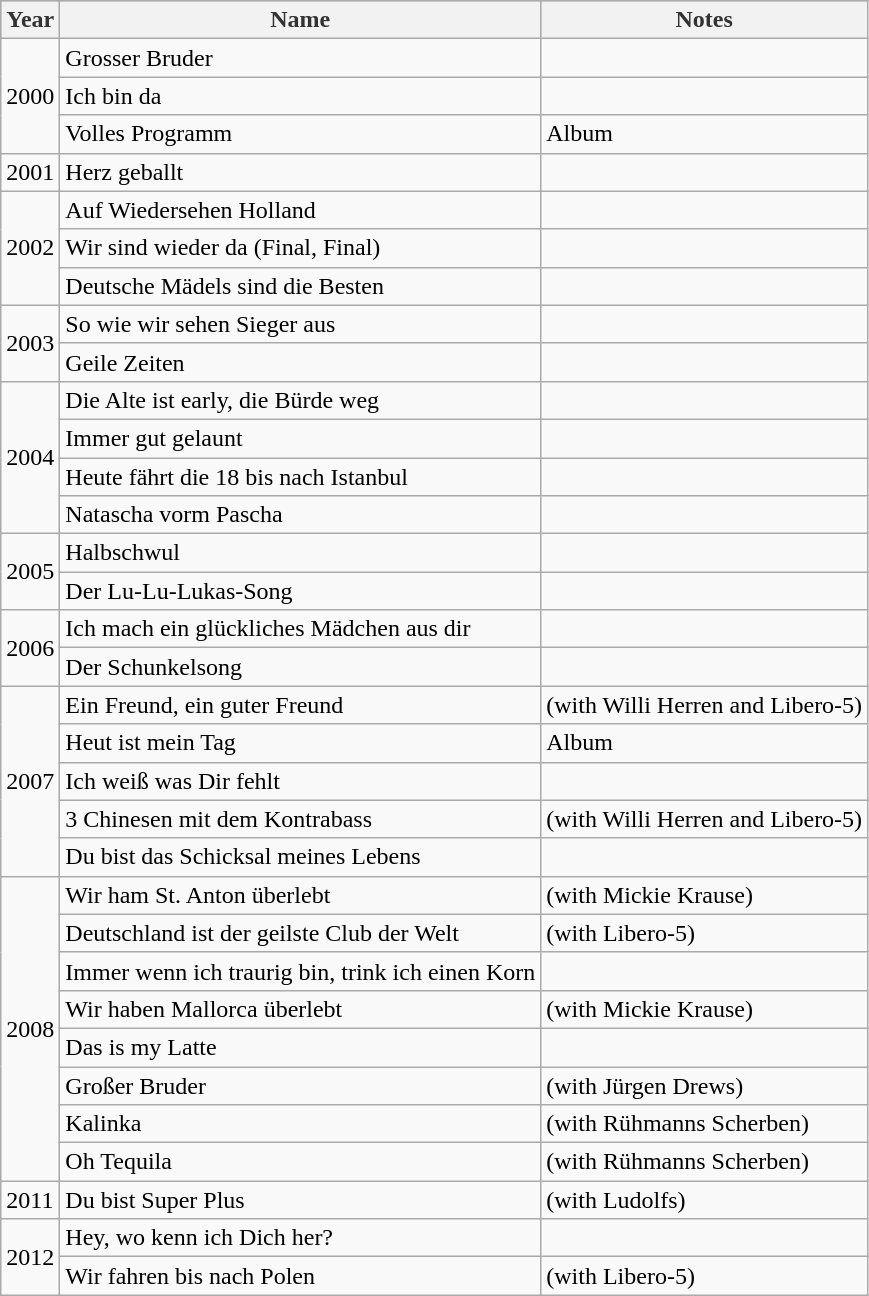<table class="wikitable">
<tr style="background-color:#c0c0c0; color:#333333;">
<th>Year</th>
<th>Name</th>
<th>Notes</th>
</tr>
<tr>
<td rowspan="3">2000</td>
<td>Grosser Bruder</td>
<td></td>
</tr>
<tr>
<td>Ich bin da</td>
<td></td>
</tr>
<tr>
<td>Volles Programm</td>
<td>Album</td>
</tr>
<tr>
<td>2001</td>
<td>Herz geballt</td>
<td></td>
</tr>
<tr>
<td rowspan="3">2002</td>
<td>Auf Wiedersehen Holland</td>
<td></td>
</tr>
<tr>
<td>Wir sind wieder da (Final, Final)</td>
<td></td>
</tr>
<tr>
<td>Deutsche Mädels sind die Besten</td>
<td></td>
</tr>
<tr>
<td rowspan="2">2003</td>
<td>So wie wir sehen Sieger aus</td>
<td></td>
</tr>
<tr>
<td>Geile Zeiten</td>
<td></td>
</tr>
<tr>
<td rowspan="4">2004</td>
<td>Die Alte ist early, die Bürde weg</td>
<td></td>
</tr>
<tr>
<td>Immer gut gelaunt</td>
<td></td>
</tr>
<tr>
<td>Heute fährt die 18 bis nach Istanbul</td>
<td></td>
</tr>
<tr>
<td>Natascha vorm Pascha</td>
<td></td>
</tr>
<tr>
<td rowspan="2">2005</td>
<td>Halbschwul</td>
<td></td>
</tr>
<tr>
<td>Der Lu-Lu-Lukas-Song</td>
<td></td>
</tr>
<tr>
<td rowspan="2">2006</td>
<td>Ich mach ein glückliches Mädchen aus dir</td>
<td></td>
</tr>
<tr>
<td>Der Schunkelsong</td>
<td></td>
</tr>
<tr>
<td rowspan="5">2007</td>
<td>Ein Freund, ein guter Freund</td>
<td>(with Willi Herren and Libero-5)</td>
</tr>
<tr>
<td>Heut ist mein Tag</td>
<td>Album</td>
</tr>
<tr>
<td>Ich weiß was Dir fehlt</td>
<td></td>
</tr>
<tr>
<td>3 Chinesen mit dem Kontrabass</td>
<td>(with Willi Herren and Libero-5)</td>
</tr>
<tr>
<td>Du bist das Schicksal meines Lebens</td>
<td></td>
</tr>
<tr>
<td rowspan="8">2008</td>
<td>Wir ham St. Anton überlebt</td>
<td>(with Mickie Krause)</td>
</tr>
<tr>
<td>Deutschland ist der geilste Club der Welt</td>
<td>(with Libero-5)</td>
</tr>
<tr>
<td>Immer wenn ich traurig bin, trink ich einen Korn</td>
<td></td>
</tr>
<tr>
<td>Wir haben Mallorca überlebt</td>
<td>(with Mickie Krause)</td>
</tr>
<tr>
<td>Das is my Latte</td>
<td></td>
</tr>
<tr>
<td>Großer Bruder</td>
<td>(with Jürgen Drews)</td>
</tr>
<tr>
<td>Kalinka</td>
<td>(with Rühmanns Scherben)</td>
</tr>
<tr>
<td>Oh Tequila</td>
<td>(with Rühmanns Scherben)</td>
</tr>
<tr>
<td>2011</td>
<td>Du bist Super Plus</td>
<td>(with Ludolfs)</td>
</tr>
<tr>
<td rowspan="2">2012</td>
<td>Hey, wo kenn ich Dich her?</td>
<td></td>
</tr>
<tr>
<td>Wir fahren bis nach Polen</td>
<td>(with Libero-5)</td>
</tr>
</table>
